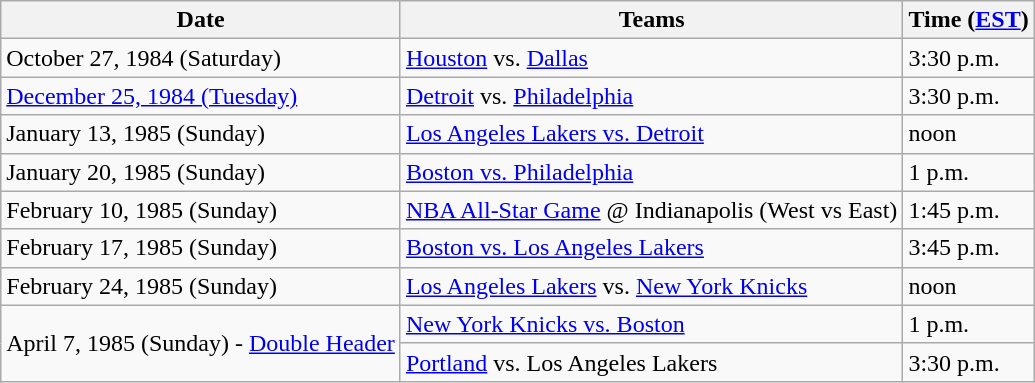<table class="wikitable">
<tr>
<th>Date</th>
<th>Teams</th>
<th>Time (<a href='#'>EST</a>)</th>
</tr>
<tr>
<td>October 27, 1984 (Saturday)</td>
<td><a href='#'>Houston</a> vs. <a href='#'>Dallas</a></td>
<td>3:30 p.m.</td>
</tr>
<tr>
<td><a href='#'>December 25, 1984 (Tuesday)</a></td>
<td><a href='#'>Detroit</a> vs. <a href='#'>Philadelphia</a></td>
<td>3:30 p.m.</td>
</tr>
<tr>
<td>January 13, 1985 (Sunday)</td>
<td><a href='#'>Los Angeles Lakers vs. Detroit</a></td>
<td>noon</td>
</tr>
<tr>
<td>January 20, 1985 (Sunday)</td>
<td><a href='#'>Boston vs. Philadelphia</a></td>
<td>1 p.m.</td>
</tr>
<tr>
<td>February 10, 1985 (Sunday)</td>
<td><a href='#'>NBA All-Star Game</a> @ Indianapolis (West vs East)</td>
<td>1:45 p.m.</td>
</tr>
<tr>
<td>February 17, 1985 (Sunday)</td>
<td><a href='#'>Boston vs. Los Angeles Lakers</a></td>
<td>3:45 p.m.</td>
</tr>
<tr>
<td>February 24, 1985 (Sunday)</td>
<td><a href='#'>Los Angeles Lakers</a> vs. <a href='#'>New York Knicks</a></td>
<td>noon</td>
</tr>
<tr>
<td rowspan="2">April 7, 1985 (Sunday) - <a href='#'>Double Header</a></td>
<td><a href='#'>New York Knicks vs. Boston</a></td>
<td>1 p.m.</td>
</tr>
<tr>
<td><a href='#'>Portland</a> vs. Los Angeles Lakers</td>
<td>3:30 p.m.</td>
</tr>
</table>
